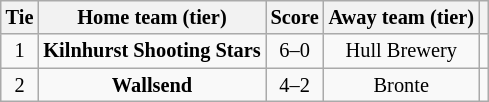<table class="wikitable" style="text-align:center; font-size:85%">
<tr>
<th>Tie</th>
<th>Home team (tier)</th>
<th>Score</th>
<th>Away team (tier)</th>
<th></th>
</tr>
<tr>
<td align="center">1</td>
<td><strong>Kilnhurst Shooting Stars</strong></td>
<td align="center">6–0</td>
<td>Hull Brewery</td>
<td></td>
</tr>
<tr>
<td align="center">2</td>
<td><strong>Wallsend</strong></td>
<td align="center">4–2</td>
<td>Bronte</td>
<td></td>
</tr>
</table>
